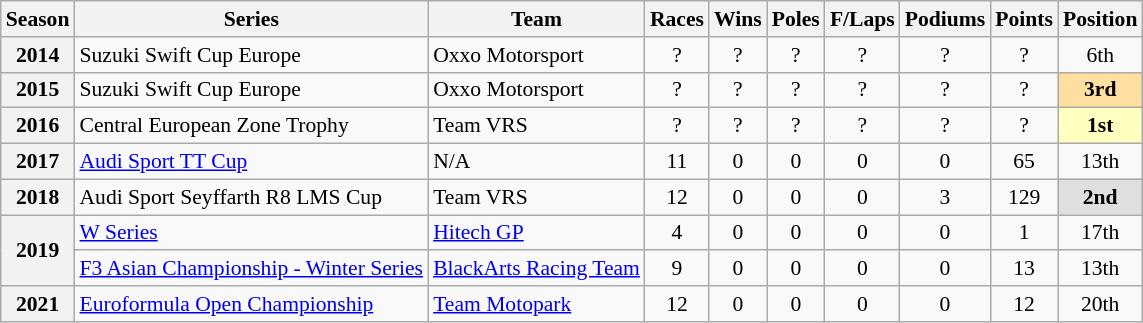<table class="wikitable" style="font-size: 90%; text-align:center">
<tr>
<th>Season</th>
<th>Series</th>
<th>Team</th>
<th>Races</th>
<th>Wins</th>
<th>Poles</th>
<th>F/Laps</th>
<th>Podiums</th>
<th>Points</th>
<th>Position</th>
</tr>
<tr>
<th>2014</th>
<td align=left>Suzuki Swift Cup Europe</td>
<td align=left>Oxxo Motorsport</td>
<td>?</td>
<td>?</td>
<td>?</td>
<td>?</td>
<td>?</td>
<td>?</td>
<td>6th</td>
</tr>
<tr>
<th>2015</th>
<td align=left>Suzuki Swift Cup Europe</td>
<td align=left>Oxxo Motorsport</td>
<td>?</td>
<td>?</td>
<td>?</td>
<td>?</td>
<td>?</td>
<td>?</td>
<td style="background:#FFDF9F;"><strong>3rd</strong></td>
</tr>
<tr>
<th>2016</th>
<td align=left>Central European Zone Trophy</td>
<td align=left>Team VRS</td>
<td>?</td>
<td>?</td>
<td>?</td>
<td>?</td>
<td>?</td>
<td>?</td>
<td style="background:#FFFFBF;"><strong>1st</strong></td>
</tr>
<tr>
<th>2017</th>
<td align=left><a href='#'>Audi Sport TT Cup</a></td>
<td align=left>N/A</td>
<td>11</td>
<td>0</td>
<td>0</td>
<td>0</td>
<td>0</td>
<td>65</td>
<td>13th</td>
</tr>
<tr>
<th>2018</th>
<td align=left>Audi Sport Seyffarth R8 LMS Cup</td>
<td align=left>Team VRS</td>
<td>12</td>
<td>0</td>
<td>0</td>
<td>0</td>
<td>3</td>
<td>129</td>
<td style="background:#DFDFDF;"><strong>2nd</strong></td>
</tr>
<tr>
<th rowspan=2>2019</th>
<td align=left><a href='#'>W Series</a></td>
<td align=left><a href='#'>Hitech GP</a></td>
<td>4</td>
<td>0</td>
<td>0</td>
<td>0</td>
<td>0</td>
<td>1</td>
<td>17th</td>
</tr>
<tr>
<td align=left><a href='#'>F3 Asian Championship - Winter Series</a></td>
<td align=left><a href='#'>BlackArts Racing Team</a></td>
<td>9</td>
<td>0</td>
<td>0</td>
<td>0</td>
<td>0</td>
<td>13</td>
<td>13th</td>
</tr>
<tr>
<th>2021</th>
<td align=left><a href='#'>Euroformula Open Championship</a></td>
<td align=left><a href='#'>Team Motopark</a></td>
<td>12</td>
<td>0</td>
<td>0</td>
<td>0</td>
<td>0</td>
<td>12</td>
<td>20th</td>
</tr>
</table>
